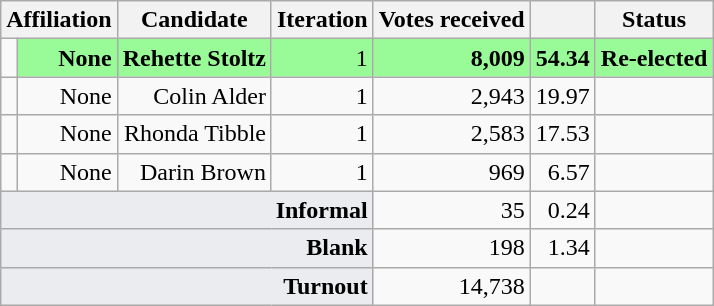<table class="wikitable col1left col2left" style="text-align:right;">
<tr>
<th colspan="2">Affiliation</th>
<th>Candidate</th>
<th>Iteration</th>
<th>Votes received</th>
<th></th>
<th>Status</th>
</tr>
<tr>
<td></td>
<td style="background:PaleGreen"><strong>None</strong></td>
<td style="background:PaleGreen"><strong>Rehette Stoltz</strong></td>
<td style="background:PaleGreen">1</td>
<td style="background:PaleGreen"><strong>8,009</strong></td>
<td style="background:PaleGreen"><strong>54.34</strong></td>
<td style="background:PaleGreen"><strong>Re-elected</strong></td>
</tr>
<tr>
<td></td>
<td>None</td>
<td>Colin Alder</td>
<td>1</td>
<td>2,943</td>
<td>19.97</td>
<td></td>
</tr>
<tr>
<td></td>
<td>None</td>
<td>Rhonda Tibble</td>
<td>1</td>
<td>2,583</td>
<td>17.53</td>
<td></td>
</tr>
<tr>
<td></td>
<td>None</td>
<td>Darin Brown</td>
<td>1</td>
<td>969</td>
<td>6.57</td>
<td></td>
</tr>
<tr>
<td colspan="4" style="text-align:right; background-color:#eaecf0" "><strong>Informal</strong></td>
<td colspan="1" style="text-align:right">35</td>
<td>0.24</td>
<td></td>
</tr>
<tr>
<td colspan="4" style="text-align:right; background-color:#eaecf0" "><strong>Blank</strong></td>
<td colspan="1" style="text-align:right">198</td>
<td>1.34</td>
<td></td>
</tr>
<tr>
<td colspan="4" style="text-align:right; background-color:#eaecf0"><strong>Turnout</strong></td>
<td colspan="1" style="text-align:right">14,738</td>
<td></td>
<td></td>
</tr>
</table>
